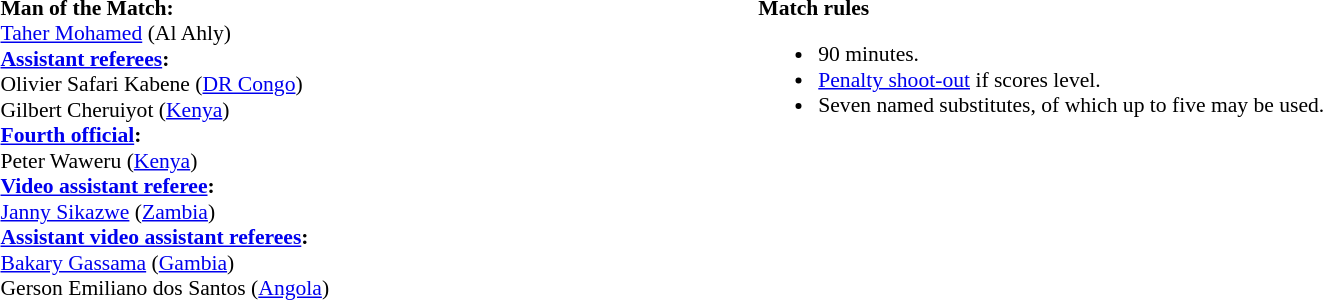<table style="width:100%; font-size:90%;">
<tr>
<td style="width:40%; vertical-align:top;"><br><strong>Man of the Match:</strong><br>
<a href='#'>Taher Mohamed</a> (Al Ahly)<br><strong><a href='#'>Assistant referees</a>:</strong>
<br>Olivier Safari Kabene (<a href='#'>DR Congo</a>)
<br>Gilbert Cheruiyot (<a href='#'>Kenya</a>)
<br><strong><a href='#'>Fourth official</a>:</strong>
<br>Peter Waweru (<a href='#'>Kenya</a>)
<br><strong><a href='#'>Video assistant referee</a>:</strong>
<br><a href='#'>Janny Sikazwe</a> (<a href='#'>Zambia</a>)
<br><strong><a href='#'>Assistant video assistant referees</a>:</strong>
<br><a href='#'>Bakary Gassama</a> (<a href='#'>Gambia</a>)
<br>Gerson Emiliano dos Santos (<a href='#'>Angola</a>)</td>
<td style="width:60%; vertical-align:top;"><br><strong>Match rules</strong><ul><li>90 minutes.</li><li><a href='#'>Penalty shoot-out</a> if scores level.</li><li>Seven named substitutes, of which up to five may be used.</li></ul></td>
</tr>
</table>
